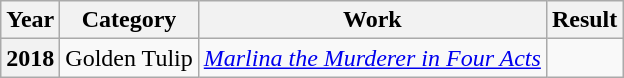<table class="wikitable plainrowheaders sortable">
<tr>
<th>Year</th>
<th>Category</th>
<th>Work</th>
<th>Result</th>
</tr>
<tr>
<th>2018</th>
<td>Golden Tulip</td>
<td><em><a href='#'>Marlina the Murderer in Four Acts</a></em></td>
<td></td>
</tr>
</table>
